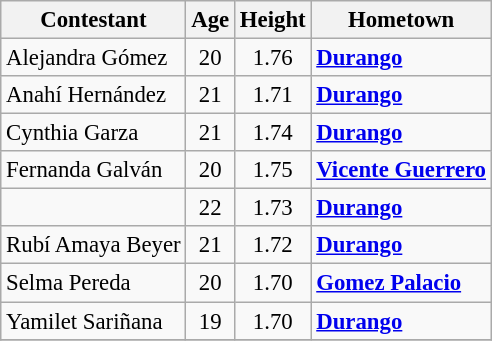<table class="wikitable sortable" style="font-size: 95%;">
<tr>
<th>Contestant</th>
<th>Age</th>
<th>Height</th>
<th>Hometown</th>
</tr>
<tr>
<td>Alejandra Gómez</td>
<td align="center">20</td>
<td align="center">1.76</td>
<td><strong><a href='#'>Durango</a></strong></td>
</tr>
<tr>
<td>Anahí Hernández</td>
<td align="center">21</td>
<td align="center">1.71</td>
<td><strong><a href='#'>Durango</a></strong></td>
</tr>
<tr>
<td>Cynthia Garza</td>
<td align="center">21</td>
<td align="center">1.74</td>
<td><strong><a href='#'>Durango</a></strong></td>
</tr>
<tr>
<td>Fernanda Galván</td>
<td align="center">20</td>
<td align="center">1.75</td>
<td><strong><a href='#'>Vicente Guerrero</a></strong></td>
</tr>
<tr>
<td></td>
<td align="center">22</td>
<td align="center">1.73</td>
<td><strong><a href='#'>Durango</a></strong></td>
</tr>
<tr>
<td>Rubí Amaya Beyer</td>
<td align="center">21</td>
<td align="center">1.72</td>
<td><strong><a href='#'>Durango</a></strong></td>
</tr>
<tr>
<td>Selma Pereda</td>
<td align="center">20</td>
<td align="center">1.70</td>
<td><strong><a href='#'>Gomez Palacio</a></strong></td>
</tr>
<tr>
<td>Yamilet Sariñana</td>
<td align="center">19</td>
<td align="center">1.70</td>
<td><strong><a href='#'>Durango</a></strong></td>
</tr>
<tr>
</tr>
</table>
